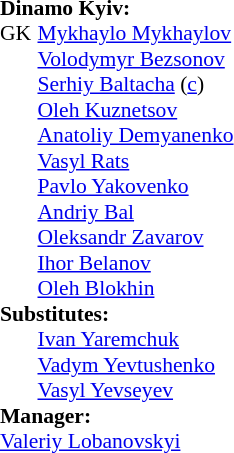<table style="font-size: 90%" cellspacing="0" cellpadding="0">
<tr>
<td colspan="3"><strong>Dinamo Kyiv:</strong></td>
</tr>
<tr>
<th width="25"></th>
</tr>
<tr>
<td>GK</td>
<td> <a href='#'>Mykhaylo Mykhaylov</a></td>
</tr>
<tr>
<td></td>
<td> <a href='#'>Volodymyr Bezsonov</a></td>
</tr>
<tr>
<td></td>
<td> <a href='#'>Serhiy Baltacha</a> (<a href='#'>c</a>)</td>
</tr>
<tr>
<td></td>
<td> <a href='#'>Oleh Kuznetsov</a></td>
</tr>
<tr>
<td></td>
<td> <a href='#'>Anatoliy Demyanenko</a></td>
</tr>
<tr>
<td></td>
<td> <a href='#'>Vasyl Rats</a></td>
<td></td>
</tr>
<tr>
<td></td>
<td> <a href='#'>Pavlo Yakovenko</a></td>
<td></td>
</tr>
<tr>
<td></td>
<td> <a href='#'>Andriy Bal</a></td>
</tr>
<tr>
<td></td>
<td> <a href='#'>Oleksandr Zavarov</a></td>
<td></td>
</tr>
<tr>
<td></td>
<td> <a href='#'>Ihor Belanov</a></td>
<td></td>
</tr>
<tr>
<td></td>
<td> <a href='#'>Oleh Blokhin</a></td>
<td></td>
</tr>
<tr>
<td colspan=3><strong>Substitutes:</strong></td>
</tr>
<tr>
<td></td>
<td> <a href='#'>Ivan Yaremchuk</a></td>
<td></td>
</tr>
<tr>
<td></td>
<td> <a href='#'>Vadym Yevtushenko</a></td>
<td></td>
</tr>
<tr>
<td></td>
<td> <a href='#'>Vasyl Yevseyev</a></td>
<td></td>
</tr>
<tr>
<td colspan=3><strong>Manager:</strong></td>
</tr>
<tr>
<td colspan="3"> <a href='#'>Valeriy Lobanovskyi</a></td>
</tr>
</table>
